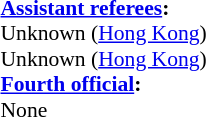<table style="width:50%; font-size:90%;">
<tr>
<td><br><strong><a href='#'>Assistant referees</a>:</strong>
<br>Unknown (<a href='#'>Hong Kong</a>)
<br>Unknown (<a href='#'>Hong Kong</a>)
<br><strong><a href='#'>Fourth official</a>:</strong>
<br>None</td>
</tr>
</table>
